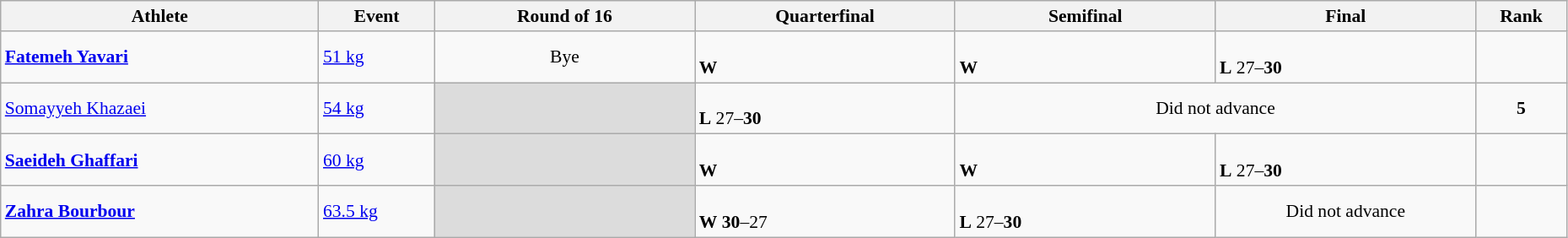<table class="wikitable" width="98%" style="text-align:left; font-size:90%">
<tr>
<th width="11%">Athlete</th>
<th width="4%">Event</th>
<th width="9%">Round of 16</th>
<th width="9%">Quarterfinal</th>
<th width="9%">Semifinal</th>
<th width="9%">Final</th>
<th width="3%">Rank</th>
</tr>
<tr>
<td><strong><a href='#'>Fatemeh Yavari</a></strong></td>
<td><a href='#'>51 kg</a></td>
<td align=center>Bye</td>
<td><br><strong>W</strong> </td>
<td><br><strong>W</strong> </td>
<td><br><strong>L</strong> 27–<strong>30</strong></td>
<td align=center></td>
</tr>
<tr>
<td><a href='#'>Somayyeh Khazaei</a></td>
<td><a href='#'>54 kg</a></td>
<td bgcolor=#DCDCDC></td>
<td><br><strong>L</strong> 27–<strong>30</strong></td>
<td colspan=2 align=center>Did not advance</td>
<td align=center><strong>5</strong></td>
</tr>
<tr>
<td><strong><a href='#'>Saeideh Ghaffari</a></strong></td>
<td><a href='#'>60 kg</a></td>
<td bgcolor=#DCDCDC></td>
<td><br><strong>W</strong> </td>
<td><br><strong>W</strong> </td>
<td><br><strong>L</strong> 27–<strong>30</strong></td>
<td align=center></td>
</tr>
<tr>
<td><strong><a href='#'>Zahra Bourbour</a></strong></td>
<td><a href='#'>63.5 kg</a></td>
<td bgcolor=#DCDCDC></td>
<td><br><strong>W</strong> <strong>30</strong>–27</td>
<td><br><strong>L</strong> 27–<strong>30</strong></td>
<td align=center>Did not advance</td>
<td align=center></td>
</tr>
</table>
